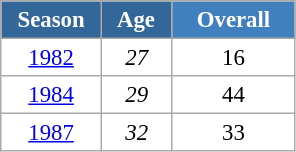<table class="wikitable" style="font-size:95%; text-align:center; border:grey solid 1px; border-collapse:collapse; background:#ffffff;">
<tr>
<th style="background-color:#369; color:white; width:60px;"> Season </th>
<th style="background-color:#369; color:white; width:40px;"> Age </th>
<th style="background-color:#4180be; color:white; width:75px;">Overall</th>
</tr>
<tr>
<td><a href='#'>1982</a></td>
<td><em>27</em></td>
<td>16</td>
</tr>
<tr>
<td><a href='#'>1984</a></td>
<td><em>29</em></td>
<td>44</td>
</tr>
<tr>
<td><a href='#'>1987</a></td>
<td><em>32</em></td>
<td>33</td>
</tr>
</table>
